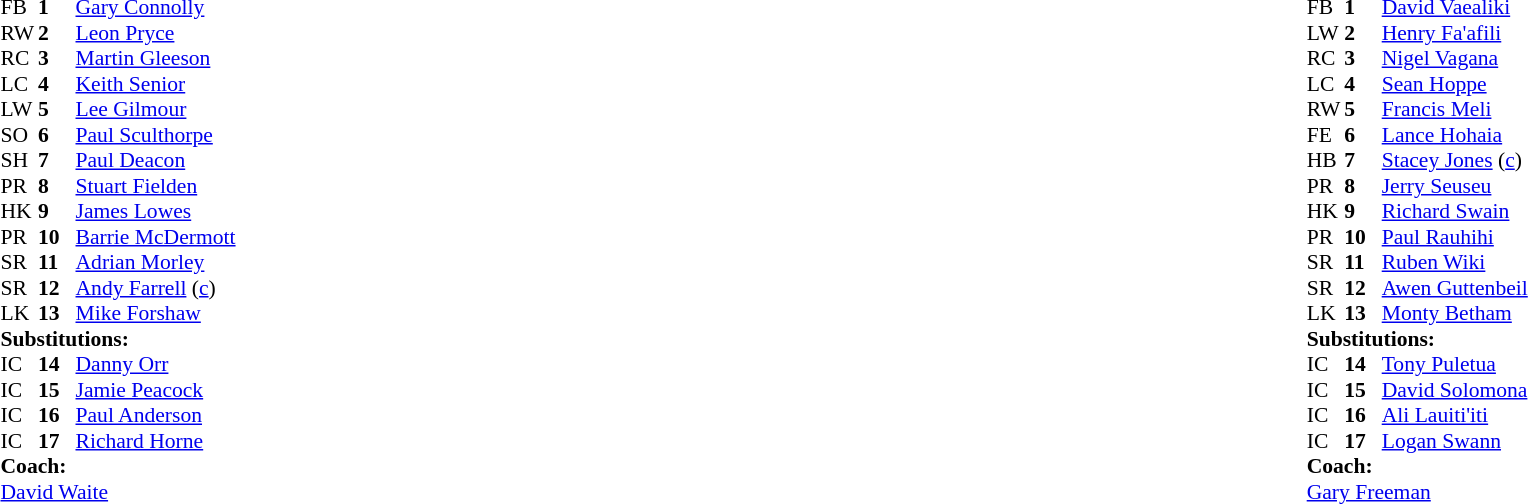<table width="100%">
<tr>
<td valign="top" width="50%"><br><table style="font-size: 90%" cellspacing="0" cellpadding="0">
<tr>
<th width="25"></th>
<th width="25"></th>
</tr>
<tr>
<td>FB</td>
<td><strong>1</strong></td>
<td><a href='#'>Gary Connolly</a></td>
</tr>
<tr>
<td>RW</td>
<td><strong>2</strong></td>
<td><a href='#'>Leon Pryce</a></td>
</tr>
<tr>
<td>RC</td>
<td><strong>3</strong></td>
<td><a href='#'>Martin Gleeson</a></td>
</tr>
<tr>
<td>LC</td>
<td><strong>4</strong></td>
<td><a href='#'>Keith Senior</a></td>
</tr>
<tr>
<td>LW</td>
<td><strong>5</strong></td>
<td><a href='#'>Lee Gilmour</a></td>
</tr>
<tr>
<td>SO</td>
<td><strong>6</strong></td>
<td><a href='#'>Paul Sculthorpe</a></td>
</tr>
<tr>
<td>SH</td>
<td><strong>7</strong></td>
<td><a href='#'>Paul Deacon</a></td>
</tr>
<tr>
<td>PR</td>
<td><strong>8</strong></td>
<td><a href='#'>Stuart Fielden</a></td>
</tr>
<tr>
<td>HK</td>
<td><strong>9</strong></td>
<td><a href='#'>James Lowes</a></td>
</tr>
<tr>
<td>PR</td>
<td><strong>10</strong></td>
<td><a href='#'>Barrie McDermott</a></td>
</tr>
<tr>
<td>SR</td>
<td><strong>11</strong></td>
<td><a href='#'>Adrian Morley</a></td>
</tr>
<tr>
<td>SR</td>
<td><strong>12</strong></td>
<td><a href='#'>Andy Farrell</a> (<a href='#'>c</a>)</td>
</tr>
<tr>
<td>LK</td>
<td><strong>13</strong></td>
<td><a href='#'>Mike Forshaw</a></td>
</tr>
<tr>
<td colspan=3><strong>Substitutions:</strong></td>
</tr>
<tr>
<td>IC</td>
<td><strong>14</strong></td>
<td><a href='#'>Danny Orr</a></td>
</tr>
<tr>
<td>IC</td>
<td><strong>15</strong></td>
<td><a href='#'>Jamie Peacock</a></td>
</tr>
<tr>
<td>IC</td>
<td><strong>16</strong></td>
<td><a href='#'>Paul Anderson</a></td>
</tr>
<tr>
<td>IC</td>
<td><strong>17</strong></td>
<td><a href='#'>Richard Horne</a></td>
</tr>
<tr>
<td colspan=3><strong>Coach:</strong></td>
</tr>
<tr>
<td colspan="4"> <a href='#'>David Waite</a></td>
</tr>
</table>
</td>
<td valign="top" width="50%"><br><table style="font-size: 90%" cellspacing="0" cellpadding="0" align="center">
<tr>
<th width="25"></th>
<th width="25"></th>
</tr>
<tr>
<td>FB</td>
<td><strong>1</strong></td>
<td><a href='#'>David Vaealiki</a></td>
</tr>
<tr>
<td>LW</td>
<td><strong>2</strong></td>
<td><a href='#'>Henry Fa'afili</a></td>
</tr>
<tr>
<td>RC</td>
<td><strong>3</strong></td>
<td><a href='#'>Nigel Vagana</a></td>
</tr>
<tr>
<td>LC</td>
<td><strong>4</strong></td>
<td><a href='#'>Sean Hoppe</a></td>
</tr>
<tr>
<td>RW</td>
<td><strong>5</strong></td>
<td><a href='#'>Francis Meli</a></td>
</tr>
<tr>
<td>FE</td>
<td><strong>6</strong></td>
<td><a href='#'>Lance Hohaia</a></td>
</tr>
<tr>
<td>HB</td>
<td><strong>7</strong></td>
<td><a href='#'>Stacey Jones</a> (<a href='#'>c</a>)</td>
</tr>
<tr>
<td>PR</td>
<td><strong>8</strong></td>
<td><a href='#'>Jerry Seuseu</a></td>
</tr>
<tr>
<td>HK</td>
<td><strong>9</strong></td>
<td><a href='#'>Richard Swain</a></td>
</tr>
<tr>
<td>PR</td>
<td><strong>10</strong></td>
<td><a href='#'>Paul Rauhihi</a></td>
</tr>
<tr>
<td>SR</td>
<td><strong>11</strong></td>
<td><a href='#'>Ruben Wiki</a></td>
</tr>
<tr>
<td>SR</td>
<td><strong>12</strong></td>
<td><a href='#'>Awen Guttenbeil</a></td>
</tr>
<tr>
<td>LK</td>
<td><strong>13</strong></td>
<td><a href='#'>Monty Betham</a></td>
</tr>
<tr>
<td colspan=3><strong>Substitutions:</strong></td>
</tr>
<tr>
<td>IC</td>
<td><strong>14</strong></td>
<td><a href='#'>Tony Puletua</a></td>
</tr>
<tr>
<td>IC</td>
<td><strong>15</strong></td>
<td><a href='#'>David Solomona</a></td>
</tr>
<tr>
<td>IC</td>
<td><strong>16</strong></td>
<td><a href='#'>Ali Lauiti'iti</a></td>
</tr>
<tr>
<td>IC</td>
<td><strong>17</strong></td>
<td><a href='#'>Logan Swann</a></td>
</tr>
<tr>
<td colspan=3><strong>Coach:</strong></td>
</tr>
<tr>
<td colspan="4"> <a href='#'>Gary Freeman</a></td>
</tr>
</table>
</td>
</tr>
</table>
